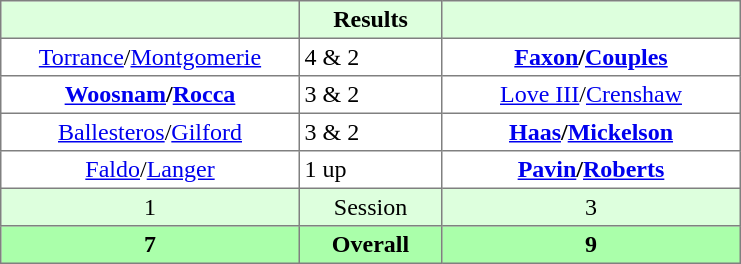<table border="1" cellpadding="3" style="border-collapse:collapse; text-align:center;">
<tr style="background:#dfd;">
<th style="width:12em;"></th>
<th style="width:5.5em;">Results</th>
<th style="width:12em;"></th>
</tr>
<tr>
<td><a href='#'>Torrance</a>/<a href='#'>Montgomerie</a></td>
<td align=left> 4 & 2</td>
<td><strong><a href='#'>Faxon</a>/<a href='#'>Couples</a></strong></td>
</tr>
<tr>
<td><strong><a href='#'>Woosnam</a>/<a href='#'>Rocca</a></strong></td>
<td align=left> 3 & 2</td>
<td><a href='#'>Love III</a>/<a href='#'>Crenshaw</a></td>
</tr>
<tr>
<td><a href='#'>Ballesteros</a>/<a href='#'>Gilford</a></td>
<td align=left> 3 & 2</td>
<td><strong><a href='#'>Haas</a>/<a href='#'>Mickelson</a></strong></td>
</tr>
<tr>
<td><a href='#'>Faldo</a>/<a href='#'>Langer</a></td>
<td align=left> 1 up</td>
<td><strong><a href='#'>Pavin</a>/<a href='#'>Roberts</a></strong></td>
</tr>
<tr style="background:#dfd;">
<td>1</td>
<td>Session</td>
<td>3</td>
</tr>
<tr style="background:#afa;">
<th>7</th>
<th>Overall</th>
<th>9</th>
</tr>
</table>
